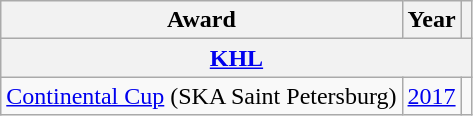<table class="wikitable">
<tr>
<th>Award</th>
<th>Year</th>
<th></th>
</tr>
<tr>
<th colspan="3"><a href='#'>KHL</a></th>
</tr>
<tr>
<td><a href='#'>Continental Cup</a> (SKA Saint Petersburg)</td>
<td><a href='#'>2017</a></td>
<td></td>
</tr>
</table>
